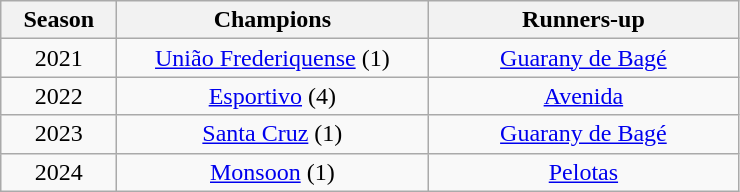<table class="wikitable" style="text-align:center; margin-left:1em;">
<tr>
<th style="width:70px">Season</th>
<th style="width:200px">Champions</th>
<th style="width:200px">Runners-up</th>
</tr>
<tr>
<td>2021</td>
<td><a href='#'>União Frederiquense</a> (1)</td>
<td><a href='#'>Guarany de Bagé</a></td>
</tr>
<tr>
<td>2022</td>
<td><a href='#'>Esportivo</a> (4)</td>
<td><a href='#'>Avenida</a></td>
</tr>
<tr>
<td>2023</td>
<td><a href='#'>Santa Cruz</a> (1)</td>
<td><a href='#'>Guarany de Bagé</a></td>
</tr>
<tr>
<td>2024</td>
<td><a href='#'>Monsoon</a> (1)</td>
<td><a href='#'>Pelotas</a></td>
</tr>
</table>
